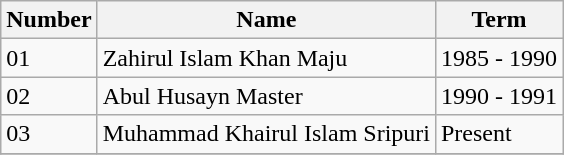<table class="wikitable">
<tr>
<th>Number</th>
<th>Name</th>
<th>Term</th>
</tr>
<tr>
<td>01</td>
<td>Zahirul Islam Khan Maju</td>
<td>1985 - 1990</td>
</tr>
<tr>
<td>02</td>
<td>Abul Husayn Master</td>
<td>1990 - 1991</td>
</tr>
<tr>
<td>03</td>
<td>Muhammad Khairul Islam Sripuri</td>
<td>Present</td>
</tr>
<tr>
</tr>
</table>
